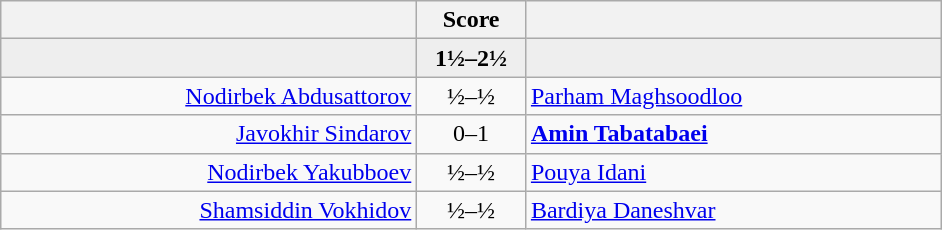<table class="wikitable" style="text-align: center; ">
<tr>
<th align="right" width="270"></th>
<th width="65">Score</th>
<th align="left" width="270"></th>
</tr>
<tr style="background:#eeeeee;">
<td align=right></td>
<td align=center><strong>1½–2½</strong></td>
<td align=left></td>
</tr>
<tr>
<td align=right><a href='#'>Nodirbek Abdusattorov</a></td>
<td align=center>½–½</td>
<td align=left><a href='#'>Parham Maghsoodloo</a></td>
</tr>
<tr>
<td align=right><a href='#'>Javokhir Sindarov</a></td>
<td align=center>0–1</td>
<td align=left><strong><a href='#'>Amin Tabatabaei</a></strong></td>
</tr>
<tr>
<td align=right><a href='#'>Nodirbek Yakubboev</a></td>
<td align=center>½–½</td>
<td align=left><a href='#'>Pouya Idani</a></td>
</tr>
<tr>
<td align=right><a href='#'>Shamsiddin Vokhidov</a></td>
<td align=center>½–½</td>
<td align=left><a href='#'>Bardiya Daneshvar</a></td>
</tr>
</table>
